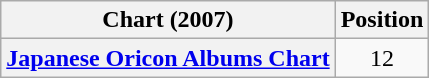<table class="wikitable plainrowheaders" style="text-align:left;">
<tr>
<th scope="col">Chart (2007)</th>
<th scope="col">Position</th>
</tr>
<tr>
<th scope="row"><a href='#'>Japanese Oricon Albums Chart</a></th>
<td style="text-align:center;">12</td>
</tr>
</table>
